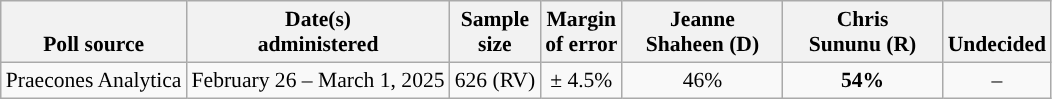<table class="wikitable" style="font-size:90%;text-align:center;">
<tr valign=bottom>
<th>Poll source</th>
<th>Date(s)<br>administered</th>
<th>Sample<br>size</th>
<th>Margin<br>of error</th>
<th style="width:100px;">Jeanne<br>Shaheen (D)</th>
<th style="width:100px;">Chris<br>Sununu (R)</th>
<th>Undecided</th>
</tr>
<tr>
<td style="text-align:left;">Praecones Analytica</td>
<td>February 26 – March 1, 2025</td>
<td>626 (RV)</td>
<td>± 4.5%</td>
<td>46%</td>
<td style="background-color:"><strong>54%</strong></td>
<td>–</td>
</tr>
</table>
